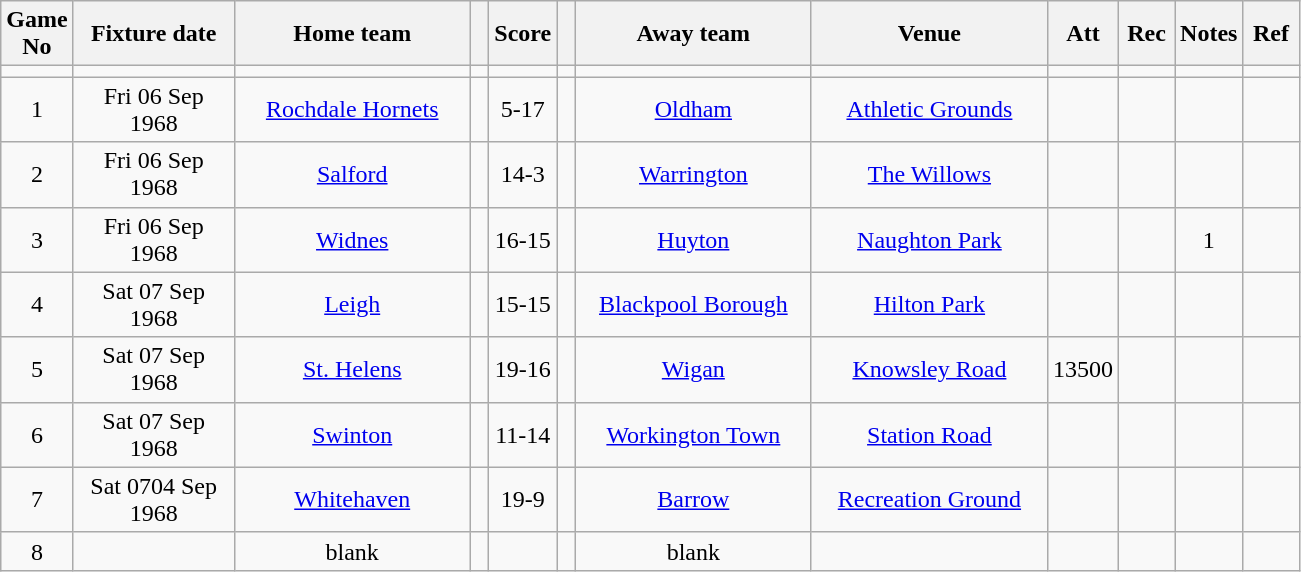<table class="wikitable" style="text-align:center;">
<tr>
<th width=20 abbr="No">Game No</th>
<th width=100 abbr="Date">Fixture date</th>
<th width=150 abbr="Home team">Home team</th>
<th width=5 abbr="space"></th>
<th width=20 abbr="Score">Score</th>
<th width=5 abbr="space"></th>
<th width=150 abbr="Away team">Away team</th>
<th width=150 abbr="Venue">Venue</th>
<th width=30 abbr="Att">Att</th>
<th width=30 abbr="Rec">Rec</th>
<th width=20 abbr="Notes">Notes</th>
<th width=30 abbr="Ref">Ref</th>
</tr>
<tr>
<td></td>
<td></td>
<td></td>
<td></td>
<td></td>
<td></td>
<td></td>
<td></td>
<td></td>
<td></td>
<td></td>
<td></td>
</tr>
<tr>
<td>1</td>
<td>Fri 06 Sep 1968</td>
<td><a href='#'>Rochdale Hornets</a></td>
<td></td>
<td>5-17</td>
<td></td>
<td><a href='#'>Oldham</a></td>
<td><a href='#'>Athletic Grounds</a></td>
<td></td>
<td></td>
<td></td>
<td></td>
</tr>
<tr>
<td>2</td>
<td>Fri 06 Sep 1968</td>
<td><a href='#'>Salford</a></td>
<td></td>
<td>14-3</td>
<td></td>
<td><a href='#'>Warrington</a></td>
<td><a href='#'>The Willows</a></td>
<td></td>
<td></td>
<td></td>
<td></td>
</tr>
<tr>
<td>3</td>
<td>Fri 06 Sep 1968</td>
<td><a href='#'>Widnes</a></td>
<td></td>
<td>16-15</td>
<td></td>
<td><a href='#'>Huyton</a></td>
<td><a href='#'>Naughton Park</a></td>
<td></td>
<td></td>
<td>1</td>
<td></td>
</tr>
<tr>
<td>4</td>
<td>Sat 07 Sep 1968</td>
<td><a href='#'>Leigh</a></td>
<td></td>
<td>15-15</td>
<td></td>
<td><a href='#'>Blackpool Borough</a></td>
<td><a href='#'>Hilton Park</a></td>
<td></td>
<td></td>
<td></td>
<td></td>
</tr>
<tr>
<td>5</td>
<td>Sat 07 Sep 1968</td>
<td><a href='#'>St. Helens</a></td>
<td></td>
<td>19-16</td>
<td></td>
<td><a href='#'>Wigan</a></td>
<td><a href='#'>Knowsley Road</a></td>
<td>13500</td>
<td></td>
<td></td>
<td></td>
</tr>
<tr>
<td>6</td>
<td>Sat 07 Sep 1968</td>
<td><a href='#'>Swinton</a></td>
<td></td>
<td>11-14</td>
<td></td>
<td><a href='#'>Workington Town</a></td>
<td><a href='#'>Station Road</a></td>
<td></td>
<td></td>
<td></td>
<td></td>
</tr>
<tr>
<td>7</td>
<td>Sat 0704 Sep 1968</td>
<td><a href='#'>Whitehaven</a></td>
<td></td>
<td>19-9</td>
<td></td>
<td><a href='#'>Barrow</a></td>
<td><a href='#'>Recreation Ground</a></td>
<td></td>
<td></td>
<td></td>
<td></td>
</tr>
<tr>
<td>8</td>
<td></td>
<td>blank</td>
<td></td>
<td></td>
<td></td>
<td>blank</td>
<td></td>
<td></td>
<td></td>
<td></td>
<td></td>
</tr>
</table>
